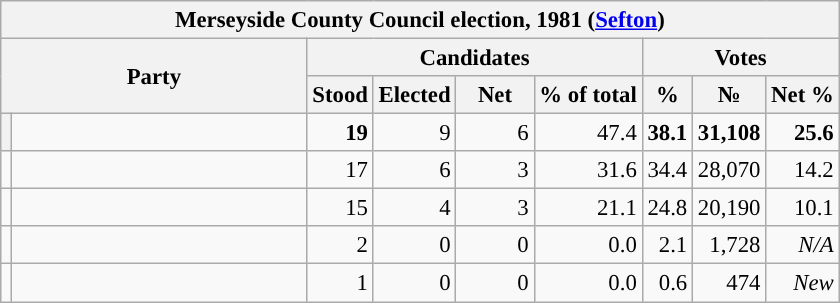<table class="wikitable" style="font-size:95%">
<tr>
<th colspan="16" style="background-color:#f2f2f2">Merseyside County Council election, 1981 (<a href='#'>Sefton</a>)</th>
</tr>
<tr style="vertical-align:center;">
<th colspan="2" rowspan="2">Party</th>
<th colspan="4" style="width: 30px">Candidates</th>
<th colspan="3" style="width: 30px">Votes</th>
</tr>
<tr>
<th>Stood</th>
<th>Elected</th>
<th style="width: 45px">Net</th>
<th>% of total</th>
<th>%</th>
<th>№</th>
<th>Net %</th>
</tr>
<tr>
<th style="background-color: "></th>
<td style="width: 190px"><a href='#'></a></td>
<td style="text-align:right; "><strong>19</strong></td>
<td style="text-align:right; ">9</td>
<td style="text-align:right; "><span>6</span></td>
<td style="text-align:right; ">47.4</td>
<td style="text-align:right; "><strong>38.1</strong></td>
<td style="text-align:right; "><strong>31,108</strong></td>
<td style="text-align:right; "><span><strong>25.6</strong></span></td>
</tr>
<tr>
<td style="background-color: "></td>
<td style="width: 190px"><a href='#'></a></td>
<td style="text-align:right; ">17</td>
<td style="text-align:right; ">6</td>
<td style="text-align:right; "><span>3</span></td>
<td style="text-align:right; ">31.6</td>
<td style="text-align:right; ">34.4</td>
<td style="text-align:right; ">28,070</td>
<td style="text-align:right; "><span>14.2</span></td>
</tr>
<tr>
<td style="background-color: "></td>
<td style="width: 190px"><a href='#'></a></td>
<td style="text-align:right; ">15</td>
<td style="text-align:right; ">4</td>
<td style="text-align:right; "><span>3</span></td>
<td style="text-align:right; ">21.1</td>
<td style="text-align:right; ">24.8</td>
<td style="text-align:right; ">20,190</td>
<td style="text-align:right; "><span>10.1</span></td>
</tr>
<tr>
<td style="background-color: "></td>
<td style="width: 190px"><a href='#'></a></td>
<td style="text-align:right; ">2</td>
<td style="text-align:right; ">0</td>
<td style="text-align:right; ">0</td>
<td style="text-align:right; ">0.0</td>
<td style="text-align:right; ">2.1</td>
<td style="text-align:right; ">1,728</td>
<td style="text-align:right; "><em>N/A</em></td>
</tr>
<tr>
<td style="background-color: "></td>
<td style="width: 190px"><a href='#'></a></td>
<td style="text-align:right; ">1</td>
<td style="text-align:right; ">0</td>
<td style="text-align:right; ">0</td>
<td style="text-align:right; ">0.0</td>
<td style="text-align:right; ">0.6</td>
<td style="text-align:right; ">474</td>
<td style="text-align:right; "><em>New</em></td>
</tr>
</table>
